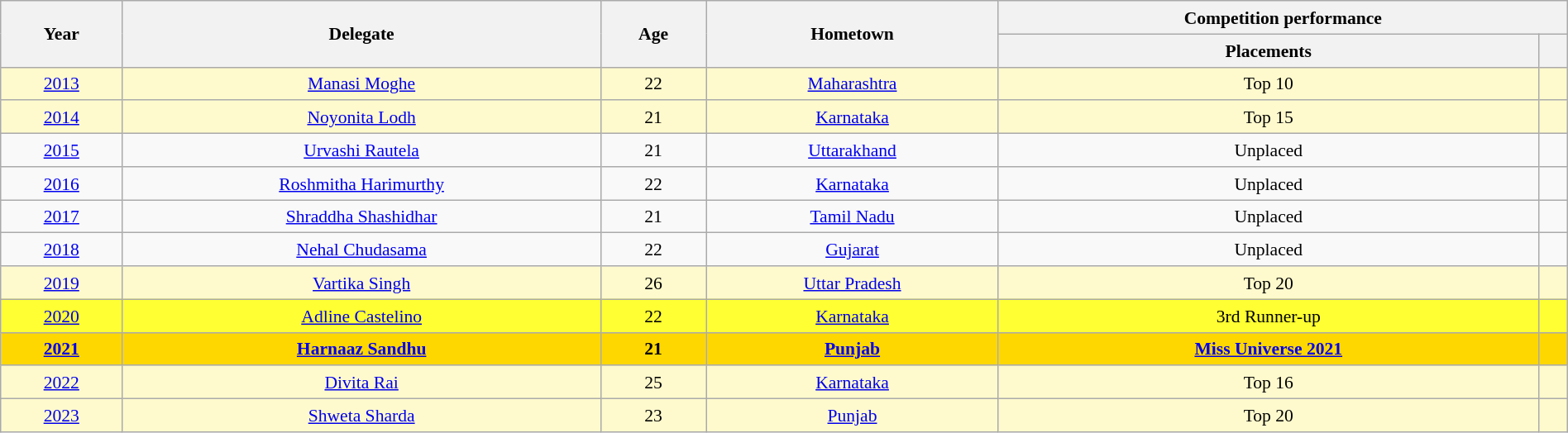<table class="wikitable" style="text-align:center; line-height:20px; font-size:90%; width:100%;">
<tr>
<th rowspan="2">Year</th>
<th rowspan="2">Delegate</th>
<th rowspan="2">Age</th>
<th rowspan="2">Hometown</th>
<th colspan="2">Competition performance</th>
</tr>
<tr>
<th>Placements</th>
<th></th>
</tr>
<tr style="background:#FFFACD;">
<td><a href='#'>2013</a></td>
<td><a href='#'>Manasi Moghe</a></td>
<td>22</td>
<td><a href='#'>Maharashtra</a></td>
<td>Top 10</td>
<td></td>
</tr>
<tr style="background:#FFFACD;">
<td><a href='#'>2014</a></td>
<td><a href='#'>Noyonita Lodh</a></td>
<td>21</td>
<td><a href='#'>Karnataka</a></td>
<td>Top 15</td>
<td style="background:;"></td>
</tr>
<tr>
<td><a href='#'>2015</a></td>
<td><a href='#'>Urvashi Rautela</a></td>
<td>21</td>
<td><a href='#'>Uttarakhand</a></td>
<td>Unplaced</td>
<td></td>
</tr>
<tr>
<td><a href='#'>2016</a></td>
<td><a href='#'>Roshmitha Harimurthy</a></td>
<td>22</td>
<td><a href='#'>Karnataka</a></td>
<td>Unplaced</td>
<td></td>
</tr>
<tr>
<td><a href='#'>2017</a></td>
<td><a href='#'>Shraddha Shashidhar</a></td>
<td>21</td>
<td><a href='#'>Tamil Nadu</a></td>
<td>Unplaced</td>
<td></td>
</tr>
<tr>
<td><a href='#'>2018</a></td>
<td><a href='#'>Nehal Chudasama</a></td>
<td>22</td>
<td><a href='#'>Gujarat</a></td>
<td>Unplaced</td>
<td></td>
</tr>
<tr style="background:#FFFACD;">
<td><a href='#'>2019</a></td>
<td><a href='#'>Vartika Singh</a></td>
<td>26</td>
<td><a href='#'>Uttar Pradesh</a></td>
<td>Top 20</td>
<td></td>
</tr>
<tr style="background-color:#FFFF33;">
<td><a href='#'>2020</a></td>
<td><a href='#'>Adline Castelino</a></td>
<td>22</td>
<td><a href='#'>Karnataka</a></td>
<td>3rd Runner-up</td>
<td></td>
</tr>
<tr style="background-color:gold;">
<td><a href='#'><strong>2021</strong></a></td>
<td><strong><a href='#'>Harnaaz Sandhu</a></strong></td>
<td><strong>21</strong></td>
<td><a href='#'><strong>Punjab</strong></a></td>
<td><strong><a href='#'>Miss Universe 2021</a></strong></td>
<td></td>
</tr>
<tr style="background:#FFFACD;">
<td><a href='#'>2022</a></td>
<td><a href='#'>Divita Rai</a></td>
<td>25</td>
<td><a href='#'>Karnataka</a></td>
<td>Top 16</td>
<td></td>
</tr>
<tr style="background:#FFFACD;">
<td><a href='#'>2023</a></td>
<td><a href='#'>Shweta Sharda</a></td>
<td>23</td>
<td><a href='#'>Punjab</a></td>
<td>Top 20</td>
<td></td>
</tr>
</table>
